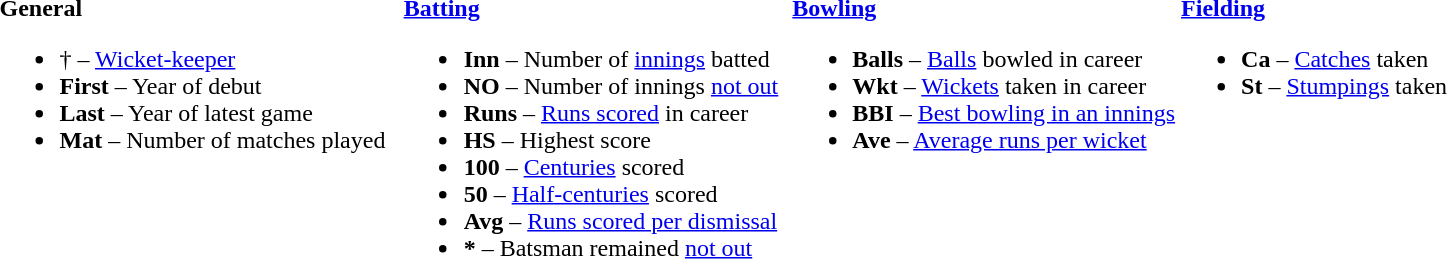<table>
<tr>
<td style="vertical-align:top; width:26%;"><br><strong>General</strong><ul><li>† – <a href='#'>Wicket-keeper</a></li><li><strong>First</strong> – Year of debut</li><li><strong>Last</strong> – Year of latest game</li><li><strong>Mat</strong> – Number of matches played</li></ul></td>
<td style="vertical-align:top; width:25%;"><br><strong><a href='#'>Batting</a></strong><ul><li><strong>Inn</strong> – Number of <a href='#'>innings</a> batted</li><li><strong>NO</strong> – Number of innings <a href='#'>not out</a></li><li><strong>Runs</strong> – <a href='#'>Runs scored</a> in career</li><li><strong>HS</strong> – Highest score</li><li><strong>100</strong> – <a href='#'>Centuries</a> scored</li><li><strong>50</strong> – <a href='#'>Half-centuries</a> scored</li><li><strong>Avg</strong> – <a href='#'>Runs scored per dismissal</a></li><li><strong>*</strong> – Batsman remained <a href='#'>not out</a></li></ul></td>
<td style="vertical-align:top; width:25%;"><br><strong><a href='#'>Bowling</a></strong><ul><li><strong>Balls</strong> – <a href='#'>Balls</a> bowled in career</li><li><strong>Wkt</strong> – <a href='#'>Wickets</a> taken in career</li><li><strong>BBI</strong> – <a href='#'>Best bowling in an innings</a></li><li><strong>Ave</strong> – <a href='#'>Average runs per wicket</a></li></ul></td>
<td style="vertical-align:top; width:24%;"><br><strong><a href='#'>Fielding</a></strong><ul><li><strong>Ca</strong> – <a href='#'>Catches</a> taken</li><li><strong>St</strong> – <a href='#'>Stumpings</a> taken</li></ul></td>
</tr>
</table>
